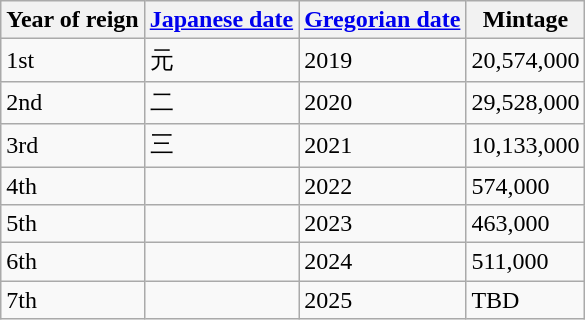<table class="wikitable sortable">
<tr>
<th>Year of reign</th>
<th class="unsortable"><a href='#'>Japanese date</a></th>
<th><a href='#'>Gregorian date</a></th>
<th>Mintage</th>
</tr>
<tr>
<td>1st</td>
<td>元</td>
<td>2019</td>
<td>20,574,000</td>
</tr>
<tr>
<td>2nd</td>
<td>二</td>
<td>2020</td>
<td>29,528,000</td>
</tr>
<tr>
<td>3rd</td>
<td>三</td>
<td>2021</td>
<td>10,133,000</td>
</tr>
<tr>
<td>4th</td>
<td></td>
<td>2022</td>
<td>574,000</td>
</tr>
<tr>
<td>5th</td>
<td></td>
<td>2023</td>
<td>463,000</td>
</tr>
<tr>
<td>6th</td>
<td></td>
<td>2024</td>
<td>511,000</td>
</tr>
<tr>
<td>7th</td>
<td></td>
<td>2025</td>
<td>TBD</td>
</tr>
</table>
